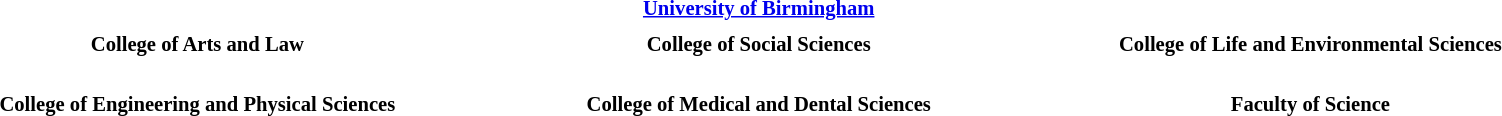<table class="toccolours" style="margin: 0 auto; width:90%; font-size: 0.86em">
<tr>
<th></th>
<th><a href='#'>University of Birmingham</a></th>
<th></th>
</tr>
<tr>
<td></td>
<td></td>
<td></td>
</tr>
<tr>
<th>College of Arts and Law</th>
<th>College of Social Sciences</th>
<th>College of Life and Environmental Sciences</th>
</tr>
<tr>
<td><br></td>
<td><br></td>
<td><br></td>
</tr>
<tr>
<th>College of Engineering and Physical Sciences</th>
<th>College of Medical and Dental Sciences</th>
<th>Faculty of Science</th>
</tr>
<tr>
<td><br></td>
<td><br></td>
<td><br></td>
</tr>
</table>
